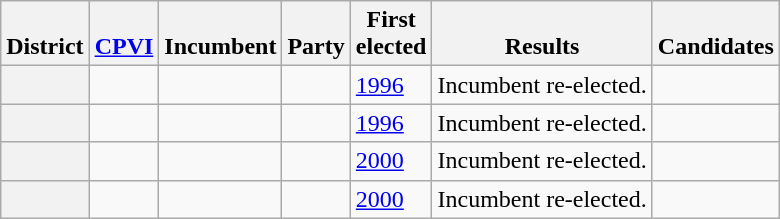<table class="wikitable sortable">
<tr valign=bottom>
<th>District</th>
<th><a href='#'>CPVI</a></th>
<th>Incumbent</th>
<th>Party</th>
<th>First<br>elected</th>
<th>Results</th>
<th>Candidates</th>
</tr>
<tr>
<th></th>
<td></td>
<td></td>
<td></td>
<td><a href='#'>1996</a></td>
<td>Incumbent re-elected.</td>
<td nowrap></td>
</tr>
<tr>
<th></th>
<td></td>
<td></td>
<td></td>
<td><a href='#'>1996</a></td>
<td>Incumbent re-elected.</td>
<td nowrap></td>
</tr>
<tr>
<th></th>
<td></td>
<td></td>
<td></td>
<td><a href='#'>2000</a></td>
<td>Incumbent re-elected.</td>
<td nowrap></td>
</tr>
<tr>
<th></th>
<td></td>
<td></td>
<td></td>
<td><a href='#'>2000</a></td>
<td>Incumbent re-elected.</td>
<td nowrap></td>
</tr>
</table>
